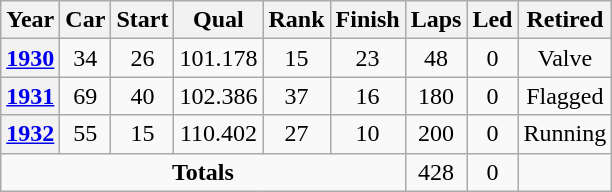<table class="wikitable" style="text-align:center">
<tr>
<th>Year</th>
<th>Car</th>
<th>Start</th>
<th>Qual</th>
<th>Rank</th>
<th>Finish</th>
<th>Laps</th>
<th>Led</th>
<th>Retired</th>
</tr>
<tr>
<th><a href='#'>1930</a></th>
<td>34</td>
<td>26</td>
<td>101.178</td>
<td>15</td>
<td>23</td>
<td>48</td>
<td>0</td>
<td>Valve</td>
</tr>
<tr>
<th><a href='#'>1931</a></th>
<td>69</td>
<td>40</td>
<td>102.386</td>
<td>37</td>
<td>16</td>
<td>180</td>
<td>0</td>
<td>Flagged</td>
</tr>
<tr>
<th><a href='#'>1932</a></th>
<td>55</td>
<td>15</td>
<td>110.402</td>
<td>27</td>
<td>10</td>
<td>200</td>
<td>0</td>
<td>Running</td>
</tr>
<tr>
<td colspan=6><strong>Totals</strong></td>
<td>428</td>
<td>0</td>
<td></td>
</tr>
</table>
